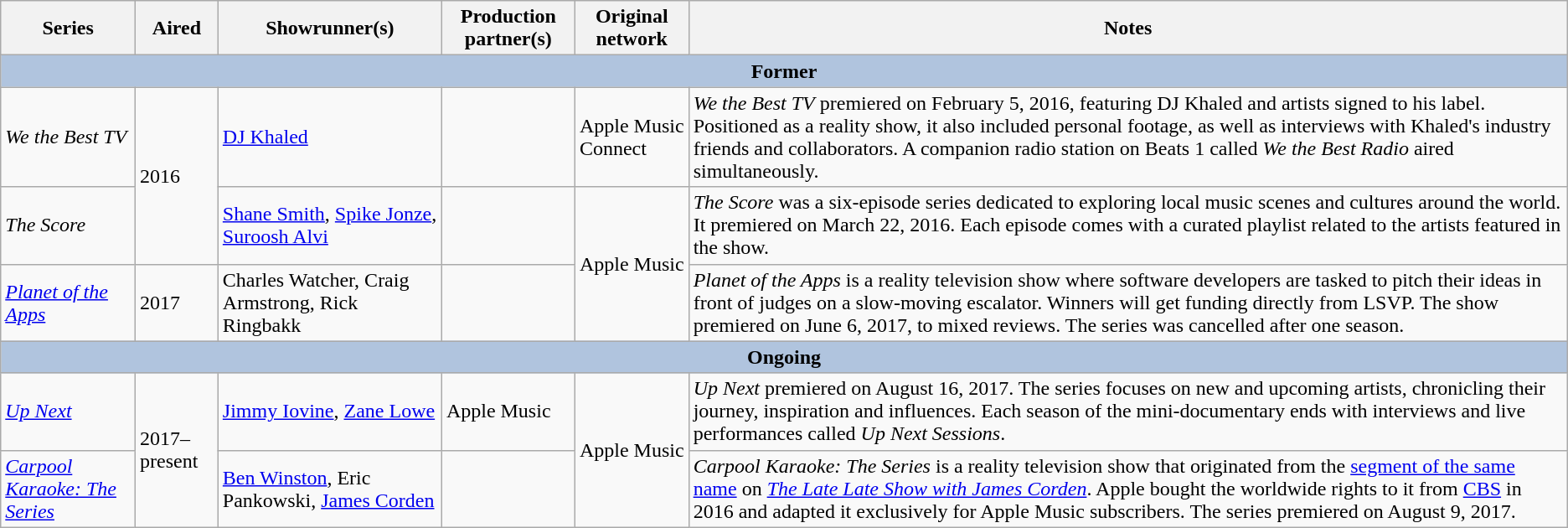<table class="wikitable plainrowheaders">
<tr>
<th>Series</th>
<th>Aired</th>
<th>Showrunner(s)</th>
<th>Production partner(s)</th>
<th>Original network</th>
<th>Notes</th>
</tr>
<tr>
<th colspan="6" style="background-color:#B0C4DE;">Former</th>
</tr>
<tr>
<td><em>We the Best TV</em></td>
<td rowspan=2>2016</td>
<td><a href='#'>DJ Khaled</a></td>
<td></td>
<td>Apple Music Connect</td>
<td><em>We the Best TV</em> premiered on February 5, 2016, featuring DJ Khaled and artists signed to his label. Positioned as a reality show, it also included personal footage, as well as interviews with Khaled's industry friends and collaborators. A companion radio station on Beats 1 called <em>We the Best Radio</em> aired simultaneously.</td>
</tr>
<tr>
<td><em>The Score</em></td>
<td><a href='#'>Shane Smith</a>, <a href='#'>Spike Jonze</a>, <a href='#'>Suroosh Alvi</a></td>
<td></td>
<td rowspan=2>Apple Music</td>
<td><em>The Score</em> was a six-episode series dedicated to exploring local music scenes and cultures around the world. It premiered on March 22, 2016. Each episode comes with a curated playlist related to the artists featured in the show.</td>
</tr>
<tr>
<td><em><a href='#'>Planet of the Apps</a></em></td>
<td>2017</td>
<td>Charles Watcher, Craig Armstrong, Rick Ringbakk</td>
<td></td>
<td><em>Planet of the Apps</em> is a reality television show where software developers are tasked to pitch their ideas in front of judges on a slow-moving escalator. Winners will get funding directly from LSVP. The show premiered on June 6, 2017, to mixed reviews. The series was cancelled after one season.</td>
</tr>
<tr>
<th colspan="6" style="background-color:#B0C4DE;">Ongoing</th>
</tr>
<tr>
<td><em><a href='#'>Up Next</a></em></td>
<td rowspan=2>2017–present</td>
<td><a href='#'>Jimmy Iovine</a>, <a href='#'>Zane Lowe</a></td>
<td>Apple Music</td>
<td rowspan=2>Apple Music</td>
<td><em>Up Next</em> premiered on August 16, 2017. The series focuses on new and upcoming artists, chronicling their journey, inspiration and influences. Each season of the mini-documentary ends with interviews and live performances called <em>Up Next Sessions</em>.</td>
</tr>
<tr>
<td><em><a href='#'>Carpool Karaoke: The Series</a></em></td>
<td><a href='#'>Ben Winston</a>, Eric Pankowski, <a href='#'>James Corden</a></td>
<td></td>
<td><em>Carpool Karaoke: The Series</em> is a reality television show that originated from the <a href='#'>segment of the same name</a> on <em><a href='#'>The Late Late Show with James Corden</a></em>. Apple bought the worldwide rights to it from <a href='#'>CBS</a> in 2016 and adapted it exclusively for Apple Music subscribers. The series premiered on August 9, 2017.</td>
</tr>
</table>
